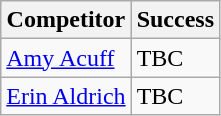<table class="wikitable">
<tr>
<th>Competitor</th>
<th>Success</th>
</tr>
<tr>
<td><a href='#'>Amy Acuff</a></td>
<td>TBC</td>
</tr>
<tr>
<td><a href='#'>Erin Aldrich</a></td>
<td>TBC</td>
</tr>
</table>
